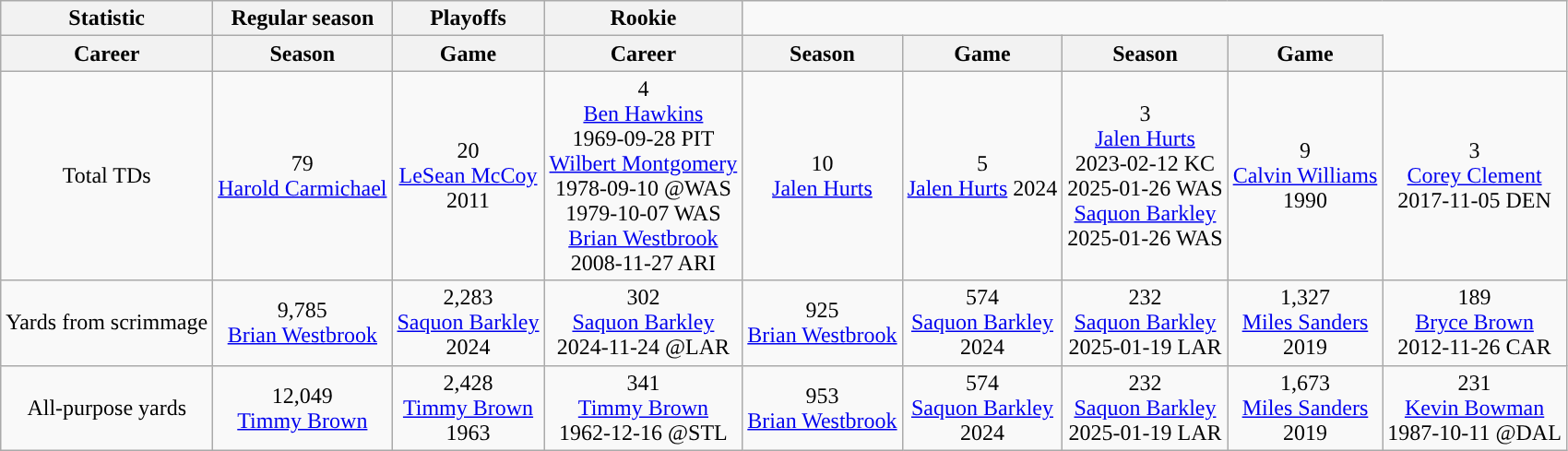<table class="wikitable" style="text-align:center">
<tr>
<th>Statistic</th>
<th>Regular season</th>
<th>Playoffs</th>
<th>Rookie</th>
</tr>
<tr>
<th>Career</th>
<th>Season</th>
<th>Game</th>
<th>Career</th>
<th>Season</th>
<th>Game</th>
<th>Season</th>
<th>Game</th>
</tr>
<tr>
<td>Total TDs</td>
<td>79<br><a href='#'>Harold Carmichael</a></td>
<td>20<br><a href='#'>LeSean McCoy</a><br>2011</td>
<td>4<br><a href='#'>Ben Hawkins</a><br>1969-09-28 PIT<br><a href='#'>Wilbert Montgomery</a><br>1978-09-10 @WAS<br>1979-10-07 WAS<br><a href='#'>Brian Westbrook</a><br>2008-11-27 ARI</td>
<td>10<br><a href='#'>Jalen Hurts</a></td>
<td>5<br><a href='#'>Jalen Hurts</a> 2024</td>
<td>3<br><a href='#'>Jalen Hurts</a><br>2023-02-12 KC<br>2025-01-26 WAS<br><a href='#'>Saquon Barkley</a><br>2025-01-26 WAS</td>
<td>9<br><a href='#'>Calvin Williams</a><br>1990</td>
<td>3<br><a href='#'>Corey Clement</a><br>2017-11-05 DEN</td>
</tr>
<tr>
<td>Yards from scrimmage</td>
<td>9,785<br><a href='#'>Brian Westbrook</a></td>
<td>2,283<br><a href='#'>Saquon Barkley</a><br>2024</td>
<td>302<br><a href='#'>Saquon Barkley</a><br>2024-11-24 @LAR</td>
<td>925<br><a href='#'>Brian Westbrook</a></td>
<td>574<br><a href='#'>Saquon Barkley</a><br>2024</td>
<td>232<br><a href='#'>Saquon Barkley</a><br>2025-01-19 LAR</td>
<td>1,327<br><a href='#'>Miles Sanders</a><br>2019</td>
<td>189<br><a href='#'>Bryce Brown</a><br>2012-11-26 CAR</td>
</tr>
<tr>
<td>All-purpose yards</td>
<td>12,049<br><a href='#'>Timmy Brown</a></td>
<td>2,428<br><a href='#'>Timmy Brown</a><br>1963</td>
<td>341<br><a href='#'>Timmy Brown</a><br>1962-12-16 @STL</td>
<td>953<br><a href='#'>Brian Westbrook</a></td>
<td>574<br><a href='#'>Saquon Barkley</a><br>2024</td>
<td>232<br><a href='#'>Saquon Barkley</a><br>2025-01-19 LAR</td>
<td>1,673<br><a href='#'>Miles Sanders</a><br>2019</td>
<td>231<br><a href='#'>Kevin Bowman</a><br>1987-10-11 @DAL</td>
</tr>
</table>
